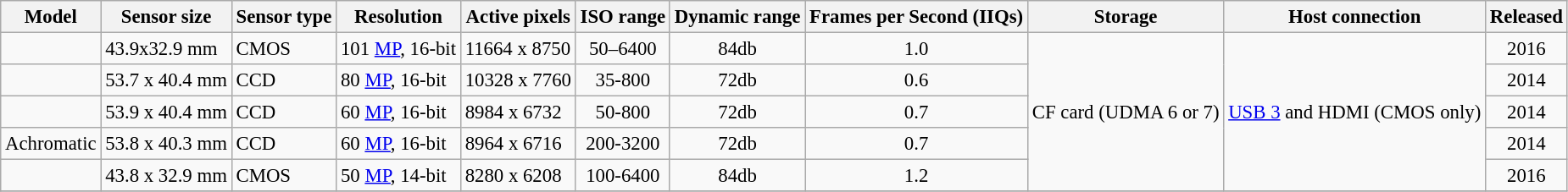<table class="wikitable" style="font-size:95%;">
<tr>
<th>Model</th>
<th>Sensor size</th>
<th>Sensor type</th>
<th>Resolution</th>
<th>Active pixels</th>
<th>ISO range</th>
<th>Dynamic range</th>
<th>Frames per Second (IIQs)</th>
<th>Storage</th>
<th>Host connection</th>
<th>Released</th>
</tr>
<tr>
<td></td>
<td>43.9x32.9 mm</td>
<td>CMOS</td>
<td>101 <a href='#'>MP</a>, 16-bit</td>
<td>11664 x  8750</td>
<td align=center>50–6400</td>
<td align=center>84db</td>
<td align=center>1.0</td>
<td rowspan=5 align=center>CF card (UDMA 6 or 7)</td>
<td rowspan=5 align=center><a href='#'>USB 3</a> and HDMI (CMOS only)</td>
<td align=center>2016</td>
</tr>
<tr>
<td></td>
<td>53.7 x 40.4 mm</td>
<td>CCD</td>
<td>80 <a href='#'>MP</a>, 16-bit</td>
<td>10328 x 7760</td>
<td align=center>35-800</td>
<td align=center>72db</td>
<td align=center>0.6</td>
<td align=center>2014</td>
</tr>
<tr>
<td></td>
<td>53.9 x 40.4 mm</td>
<td>CCD</td>
<td>60 <a href='#'>MP</a>, 16-bit</td>
<td>8984 x 6732</td>
<td align=center>50-800</td>
<td align=center>72db</td>
<td align=center>0.7</td>
<td align=center>2014</td>
</tr>
<tr>
<td> Achromatic</td>
<td>53.8 x 40.3 mm</td>
<td>CCD</td>
<td>60 <a href='#'>MP</a>, 16-bit</td>
<td>8964 x 6716</td>
<td align=center>200-3200</td>
<td align=center>72db</td>
<td align=center>0.7</td>
<td align=center>2014</td>
</tr>
<tr>
<td></td>
<td>43.8 x 32.9 mm</td>
<td>CMOS</td>
<td>50 <a href='#'>MP</a>, 14-bit</td>
<td>8280 x 6208</td>
<td align=center>100-6400</td>
<td align=center>84db</td>
<td align=center>1.2</td>
<td align=center>2016</td>
</tr>
<tr>
</tr>
</table>
